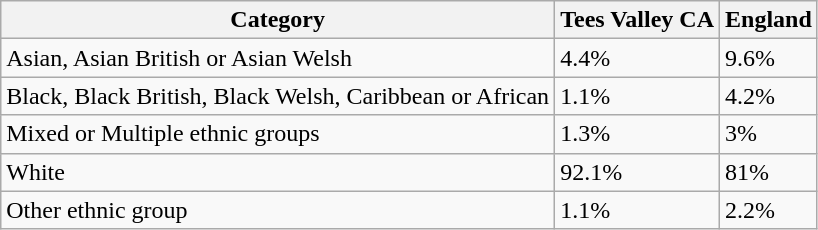<table class="wikitable sortable">
<tr>
<th>Category</th>
<th>Tees Valley CA</th>
<th>England</th>
</tr>
<tr>
<td>Asian, Asian British or Asian Welsh</td>
<td>4.4%</td>
<td>9.6%</td>
</tr>
<tr>
<td>Black, Black British, Black Welsh, Caribbean or African</td>
<td>1.1%</td>
<td>4.2%</td>
</tr>
<tr>
<td>Mixed or Multiple ethnic groups</td>
<td>1.3%</td>
<td>3%</td>
</tr>
<tr>
<td>White</td>
<td>92.1%</td>
<td>81%</td>
</tr>
<tr>
<td>Other ethnic group</td>
<td>1.1%</td>
<td>2.2%</td>
</tr>
</table>
